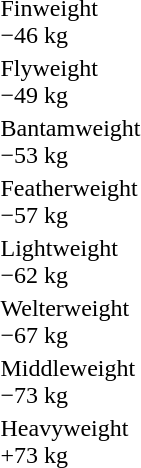<table>
<tr>
<td rowspan=2>Finweight<br>−46 kg</td>
<td rowspan=2></td>
<td rowspan=2></td>
<td></td>
</tr>
<tr>
<td></td>
</tr>
<tr>
<td rowspan=2>Flyweight<br>−49 kg</td>
<td rowspan=2></td>
<td rowspan=2></td>
<td></td>
</tr>
<tr>
<td></td>
</tr>
<tr>
<td rowspan=2>Bantamweight<br>−53 kg</td>
<td rowspan=2></td>
<td rowspan=2></td>
<td></td>
</tr>
<tr>
<td></td>
</tr>
<tr>
<td rowspan=2>Featherweight<br>−57 kg</td>
<td rowspan=2></td>
<td rowspan=2></td>
<td></td>
</tr>
<tr>
<td></td>
</tr>
<tr>
<td rowspan=2>Lightweight<br>−62 kg</td>
<td rowspan=2></td>
<td rowspan=2></td>
<td></td>
</tr>
<tr>
<td></td>
</tr>
<tr>
<td rowspan=2>Welterweight<br>−67 kg</td>
<td rowspan=2></td>
<td rowspan=2></td>
<td></td>
</tr>
<tr>
<td></td>
</tr>
<tr>
<td rowspan=2>Middleweight<br>−73 kg</td>
<td rowspan=2></td>
<td rowspan=2></td>
<td></td>
</tr>
<tr>
<td></td>
</tr>
<tr>
<td rowspan=2>Heavyweight<br>+73 kg</td>
<td rowspan=2></td>
<td rowspan=2></td>
<td></td>
</tr>
<tr>
<td></td>
</tr>
</table>
